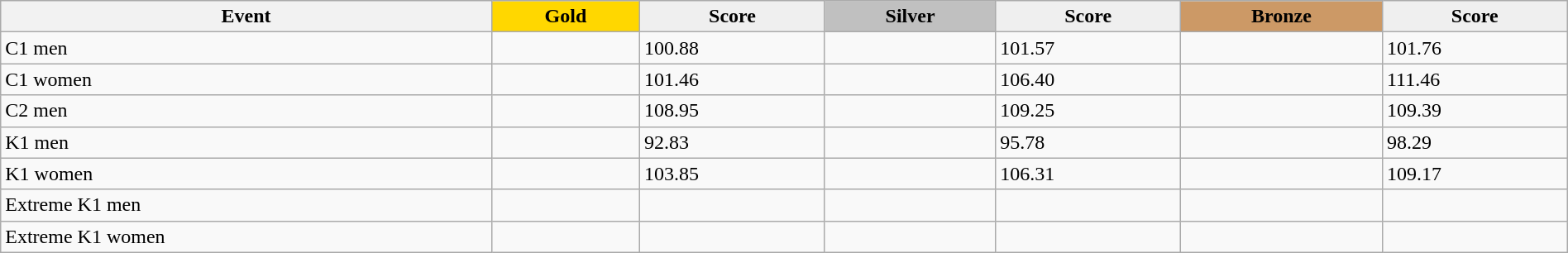<table class="wikitable" width=100%>
<tr>
<th>Event</th>
<td align=center bgcolor="gold"><strong>Gold</strong></td>
<td align=center bgcolor="EFEFEF"><strong>Score</strong></td>
<td align=center bgcolor="silver"><strong>Silver</strong></td>
<td align=center bgcolor="EFEFEF"><strong>Score</strong></td>
<td align=center bgcolor="CC9966"><strong>Bronze</strong></td>
<td align=center bgcolor="EFEFEF"><strong>Score</strong></td>
</tr>
<tr>
<td>C1 men</td>
<td></td>
<td>100.88</td>
<td></td>
<td>101.57</td>
<td></td>
<td>101.76</td>
</tr>
<tr>
<td>C1 women</td>
<td></td>
<td>101.46</td>
<td></td>
<td>106.40</td>
<td></td>
<td>111.46</td>
</tr>
<tr>
<td>C2 men</td>
<td></td>
<td>108.95</td>
<td></td>
<td>109.25</td>
<td></td>
<td>109.39</td>
</tr>
<tr>
<td>K1 men</td>
<td></td>
<td>92.83</td>
<td></td>
<td>95.78</td>
<td></td>
<td>98.29</td>
</tr>
<tr>
<td>K1 women</td>
<td></td>
<td>103.85</td>
<td></td>
<td>106.31</td>
<td></td>
<td>109.17</td>
</tr>
<tr>
<td>Extreme K1 men</td>
<td></td>
<td></td>
<td></td>
<td></td>
<td></td>
<td></td>
</tr>
<tr>
<td>Extreme K1 women</td>
<td></td>
<td></td>
<td></td>
<td></td>
<td></td>
<td></td>
</tr>
</table>
